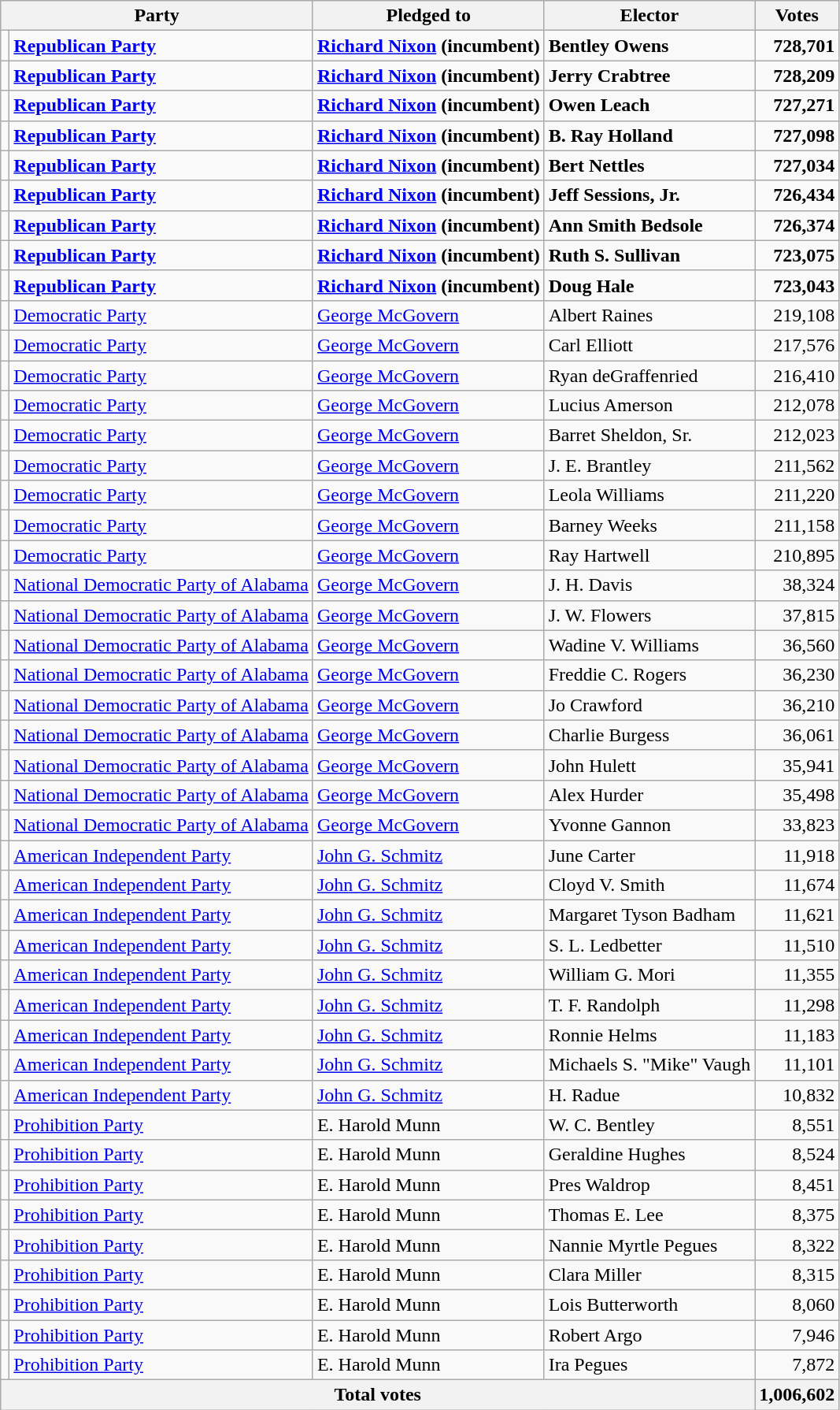<table class="wikitable">
<tr>
<th colspan=2>Party</th>
<th>Pledged to</th>
<th>Elector</th>
<th>Votes</th>
</tr>
<tr style="font-weight:bold">
<td bgcolor=></td>
<td><a href='#'>Republican Party</a></td>
<td><a href='#'>Richard Nixon</a> (incumbent)</td>
<td>Bentley Owens</td>
<td align=right>728,701</td>
</tr>
<tr style="font-weight:bold">
<td bgcolor=></td>
<td><a href='#'>Republican Party</a></td>
<td><a href='#'>Richard Nixon</a> (incumbent)</td>
<td>Jerry Crabtree</td>
<td align=right>728,209</td>
</tr>
<tr style="font-weight:bold">
<td bgcolor=></td>
<td><a href='#'>Republican Party</a></td>
<td><a href='#'>Richard Nixon</a> (incumbent)</td>
<td>Owen Leach</td>
<td align=right>727,271</td>
</tr>
<tr style="font-weight:bold">
<td bgcolor=></td>
<td><a href='#'>Republican Party</a></td>
<td><a href='#'>Richard Nixon</a> (incumbent)</td>
<td>B. Ray Holland</td>
<td align=right>727,098</td>
</tr>
<tr style="font-weight:bold">
<td bgcolor=></td>
<td><a href='#'>Republican Party</a></td>
<td><a href='#'>Richard Nixon</a> (incumbent)</td>
<td>Bert Nettles</td>
<td align=right>727,034</td>
</tr>
<tr style="font-weight:bold">
<td bgcolor=></td>
<td><a href='#'>Republican Party</a></td>
<td><a href='#'>Richard Nixon</a> (incumbent)</td>
<td>Jeff Sessions, Jr.</td>
<td align=right>726,434</td>
</tr>
<tr style="font-weight:bold">
<td bgcolor=></td>
<td><a href='#'>Republican Party</a></td>
<td><a href='#'>Richard Nixon</a> (incumbent)</td>
<td>Ann Smith Bedsole</td>
<td align=right>726,374</td>
</tr>
<tr style="font-weight:bold">
<td bgcolor=></td>
<td><a href='#'>Republican Party</a></td>
<td><a href='#'>Richard Nixon</a> (incumbent)</td>
<td>Ruth S. Sullivan</td>
<td align=right>723,075</td>
</tr>
<tr style="font-weight:bold">
<td bgcolor=></td>
<td><a href='#'>Republican Party</a></td>
<td><a href='#'>Richard Nixon</a> (incumbent)</td>
<td>Doug Hale</td>
<td align=right>723,043</td>
</tr>
<tr>
<td bgcolor=></td>
<td><a href='#'>Democratic Party</a></td>
<td><a href='#'>George McGovern</a></td>
<td>Albert Raines</td>
<td align=right>219,108</td>
</tr>
<tr>
<td bgcolor=></td>
<td><a href='#'>Democratic Party</a></td>
<td><a href='#'>George McGovern</a></td>
<td>Carl Elliott</td>
<td align=right>217,576</td>
</tr>
<tr>
<td bgcolor=></td>
<td><a href='#'>Democratic Party</a></td>
<td><a href='#'>George McGovern</a></td>
<td>Ryan deGraffenried</td>
<td align=right>216,410</td>
</tr>
<tr>
<td bgcolor=></td>
<td><a href='#'>Democratic Party</a></td>
<td><a href='#'>George McGovern</a></td>
<td>Lucius Amerson</td>
<td align=right>212,078</td>
</tr>
<tr>
<td bgcolor=></td>
<td><a href='#'>Democratic Party</a></td>
<td><a href='#'>George McGovern</a></td>
<td>Barret Sheldon, Sr.</td>
<td align=right>212,023</td>
</tr>
<tr>
<td bgcolor=></td>
<td><a href='#'>Democratic Party</a></td>
<td><a href='#'>George McGovern</a></td>
<td>J. E. Brantley</td>
<td align=right>211,562</td>
</tr>
<tr>
<td bgcolor=></td>
<td><a href='#'>Democratic Party</a></td>
<td><a href='#'>George McGovern</a></td>
<td>Leola Williams</td>
<td align=right>211,220</td>
</tr>
<tr>
<td bgcolor=></td>
<td><a href='#'>Democratic Party</a></td>
<td><a href='#'>George McGovern</a></td>
<td>Barney Weeks</td>
<td align=right>211,158</td>
</tr>
<tr>
<td bgcolor=></td>
<td><a href='#'>Democratic Party</a></td>
<td><a href='#'>George McGovern</a></td>
<td>Ray Hartwell</td>
<td align=right>210,895</td>
</tr>
<tr>
<td bgcolor=></td>
<td><a href='#'>National Democratic Party of Alabama</a></td>
<td><a href='#'>George McGovern</a></td>
<td>J. H. Davis</td>
<td align=right>38,324</td>
</tr>
<tr>
<td bgcolor=></td>
<td><a href='#'>National Democratic Party of Alabama</a></td>
<td><a href='#'>George McGovern</a></td>
<td>J. W. Flowers</td>
<td align=right>37,815</td>
</tr>
<tr>
<td bgcolor=></td>
<td><a href='#'>National Democratic Party of Alabama</a></td>
<td><a href='#'>George McGovern</a></td>
<td>Wadine V. Williams</td>
<td align=right>36,560</td>
</tr>
<tr>
<td bgcolor=></td>
<td><a href='#'>National Democratic Party of Alabama</a></td>
<td><a href='#'>George McGovern</a></td>
<td>Freddie C. Rogers</td>
<td align=right>36,230</td>
</tr>
<tr>
<td bgcolor=></td>
<td><a href='#'>National Democratic Party of Alabama</a></td>
<td><a href='#'>George McGovern</a></td>
<td>Jo Crawford</td>
<td align=right>36,210</td>
</tr>
<tr>
<td bgcolor=></td>
<td><a href='#'>National Democratic Party of Alabama</a></td>
<td><a href='#'>George McGovern</a></td>
<td>Charlie Burgess</td>
<td align=right>36,061</td>
</tr>
<tr>
<td bgcolor=></td>
<td><a href='#'>National Democratic Party of Alabama</a></td>
<td><a href='#'>George McGovern</a></td>
<td>John Hulett</td>
<td align=right>35,941</td>
</tr>
<tr>
<td bgcolor=></td>
<td><a href='#'>National Democratic Party of Alabama</a></td>
<td><a href='#'>George McGovern</a></td>
<td>Alex Hurder</td>
<td align=right>35,498</td>
</tr>
<tr>
<td bgcolor=></td>
<td><a href='#'>National Democratic Party of Alabama</a></td>
<td><a href='#'>George McGovern</a></td>
<td>Yvonne Gannon</td>
<td align=right>33,823</td>
</tr>
<tr>
<td bgcolor=></td>
<td><a href='#'>American Independent Party</a></td>
<td><a href='#'>John G. Schmitz</a></td>
<td>June Carter</td>
<td align=right>11,918</td>
</tr>
<tr>
<td bgcolor=></td>
<td><a href='#'>American Independent Party</a></td>
<td><a href='#'>John G. Schmitz</a></td>
<td>Cloyd V. Smith</td>
<td align=right>11,674</td>
</tr>
<tr>
<td bgcolor=></td>
<td><a href='#'>American Independent Party</a></td>
<td><a href='#'>John G. Schmitz</a></td>
<td>Margaret Tyson Badham</td>
<td align=right>11,621</td>
</tr>
<tr>
<td bgcolor=></td>
<td><a href='#'>American Independent Party</a></td>
<td><a href='#'>John G. Schmitz</a></td>
<td>S. L. Ledbetter</td>
<td align=right>11,510</td>
</tr>
<tr>
<td bgcolor=></td>
<td><a href='#'>American Independent Party</a></td>
<td><a href='#'>John G. Schmitz</a></td>
<td>William G. Mori</td>
<td align=right>11,355</td>
</tr>
<tr>
<td bgcolor=></td>
<td><a href='#'>American Independent Party</a></td>
<td><a href='#'>John G. Schmitz</a></td>
<td>T. F. Randolph</td>
<td align=right>11,298</td>
</tr>
<tr>
<td bgcolor=></td>
<td><a href='#'>American Independent Party</a></td>
<td><a href='#'>John G. Schmitz</a></td>
<td>Ronnie Helms</td>
<td align=right>11,183</td>
</tr>
<tr>
<td bgcolor=></td>
<td><a href='#'>American Independent Party</a></td>
<td><a href='#'>John G. Schmitz</a></td>
<td>Michaels S. "Mike" Vaugh</td>
<td align=right>11,101</td>
</tr>
<tr>
<td bgcolor=></td>
<td><a href='#'>American Independent Party</a></td>
<td><a href='#'>John G. Schmitz</a></td>
<td>H. Radue</td>
<td align=right>10,832</td>
</tr>
<tr>
<td bgcolor=></td>
<td><a href='#'>Prohibition Party</a></td>
<td>E. Harold Munn</td>
<td>W. C. Bentley</td>
<td align=right>8,551</td>
</tr>
<tr>
<td bgcolor=></td>
<td><a href='#'>Prohibition Party</a></td>
<td>E. Harold Munn</td>
<td>Geraldine Hughes</td>
<td align=right>8,524</td>
</tr>
<tr>
<td bgcolor=></td>
<td><a href='#'>Prohibition Party</a></td>
<td>E. Harold Munn</td>
<td>Pres Waldrop</td>
<td align=right>8,451</td>
</tr>
<tr>
<td bgcolor=></td>
<td><a href='#'>Prohibition Party</a></td>
<td>E. Harold Munn</td>
<td>Thomas E. Lee</td>
<td align=right>8,375</td>
</tr>
<tr>
<td bgcolor=></td>
<td><a href='#'>Prohibition Party</a></td>
<td>E. Harold Munn</td>
<td>Nannie Myrtle Pegues</td>
<td align=right>8,322</td>
</tr>
<tr>
<td bgcolor=></td>
<td><a href='#'>Prohibition Party</a></td>
<td>E. Harold Munn</td>
<td>Clara Miller</td>
<td align=right>8,315</td>
</tr>
<tr>
<td bgcolor=></td>
<td><a href='#'>Prohibition Party</a></td>
<td>E. Harold Munn</td>
<td>Lois Butterworth</td>
<td align=right>8,060</td>
</tr>
<tr>
<td bgcolor=></td>
<td><a href='#'>Prohibition Party</a></td>
<td>E. Harold Munn</td>
<td>Robert Argo</td>
<td align=right>7,946</td>
</tr>
<tr>
<td bgcolor=></td>
<td><a href='#'>Prohibition Party</a></td>
<td>E. Harold Munn</td>
<td>Ira Pegues</td>
<td align=right>7,872</td>
</tr>
<tr>
<th colspan=4>Total votes</th>
<th>1,006,602</th>
</tr>
</table>
